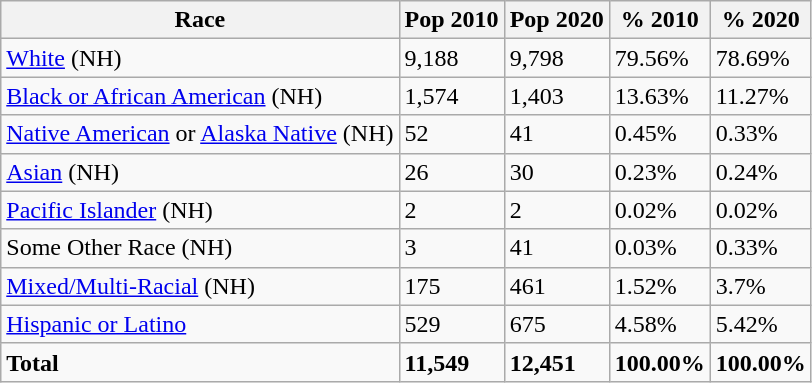<table class="wikitable">
<tr>
<th>Race</th>
<th>Pop 2010</th>
<th>Pop 2020</th>
<th>% 2010</th>
<th>% 2020</th>
</tr>
<tr>
<td><a href='#'>White</a> (NH)</td>
<td>9,188</td>
<td>9,798</td>
<td>79.56%</td>
<td>78.69%</td>
</tr>
<tr>
<td><a href='#'>Black or African American</a> (NH)</td>
<td>1,574</td>
<td>1,403</td>
<td>13.63%</td>
<td>11.27%</td>
</tr>
<tr>
<td><a href='#'>Native American</a> or <a href='#'>Alaska Native</a> (NH)</td>
<td>52</td>
<td>41</td>
<td>0.45%</td>
<td>0.33%</td>
</tr>
<tr>
<td><a href='#'>Asian</a> (NH)</td>
<td>26</td>
<td>30</td>
<td>0.23%</td>
<td>0.24%</td>
</tr>
<tr>
<td><a href='#'>Pacific Islander</a> (NH)</td>
<td>2</td>
<td>2</td>
<td>0.02%</td>
<td>0.02%</td>
</tr>
<tr>
<td>Some Other Race (NH)</td>
<td>3</td>
<td>41</td>
<td>0.03%</td>
<td>0.33%</td>
</tr>
<tr>
<td><a href='#'>Mixed/Multi-Racial</a> (NH)</td>
<td>175</td>
<td>461</td>
<td>1.52%</td>
<td>3.7%</td>
</tr>
<tr>
<td><a href='#'>Hispanic or Latino</a></td>
<td>529</td>
<td>675</td>
<td>4.58%</td>
<td>5.42%</td>
</tr>
<tr>
<td><strong>Total</strong></td>
<td><strong>11,549</strong></td>
<td><strong>12,451</strong></td>
<td><strong>100.00%</strong></td>
<td><strong>100.00%</strong></td>
</tr>
</table>
